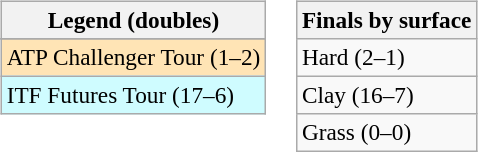<table>
<tr valign=top>
<td><br><table class=wikitable style=font-size:97%>
<tr>
<th>Legend (doubles)</th>
</tr>
<tr bgcolor=e5d1cb>
</tr>
<tr bgcolor=moccasin>
<td>ATP Challenger Tour (1–2)</td>
</tr>
<tr bgcolor=cffcff>
<td>ITF Futures Tour (17–6)</td>
</tr>
</table>
</td>
<td><br><table class=wikitable style=font-size:97%>
<tr>
<th>Finals by surface</th>
</tr>
<tr>
<td>Hard (2–1)</td>
</tr>
<tr>
<td>Clay (16–7)</td>
</tr>
<tr>
<td>Grass (0–0)</td>
</tr>
</table>
</td>
</tr>
</table>
